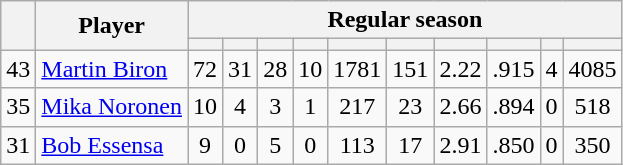<table class="wikitable plainrowheaders" style="text-align:center;">
<tr>
<th scope="col" rowspan="2"></th>
<th scope="col" rowspan="2">Player</th>
<th scope=colgroup colspan=10>Regular season</th>
</tr>
<tr>
<th scope="col"></th>
<th scope="col"></th>
<th scope="col"></th>
<th scope="col"></th>
<th scope="col"></th>
<th scope="col"></th>
<th scope="col"></th>
<th scope="col"></th>
<th scope="col"></th>
<th scope="col"></th>
</tr>
<tr>
<td scope="row">43</td>
<td align="left"><a href='#'>Martin Biron</a></td>
<td>72</td>
<td>31</td>
<td>28</td>
<td>10</td>
<td>1781</td>
<td>151</td>
<td>2.22</td>
<td>.915</td>
<td>4</td>
<td>4085</td>
</tr>
<tr>
<td scope="row">35</td>
<td align="left"><a href='#'>Mika Noronen</a></td>
<td>10</td>
<td>4</td>
<td>3</td>
<td>1</td>
<td>217</td>
<td>23</td>
<td>2.66</td>
<td>.894</td>
<td>0</td>
<td>518</td>
</tr>
<tr>
<td scope="row">31</td>
<td align="left"><a href='#'>Bob Essensa</a></td>
<td>9</td>
<td>0</td>
<td>5</td>
<td>0</td>
<td>113</td>
<td>17</td>
<td>2.91</td>
<td>.850</td>
<td>0</td>
<td>350</td>
</tr>
</table>
